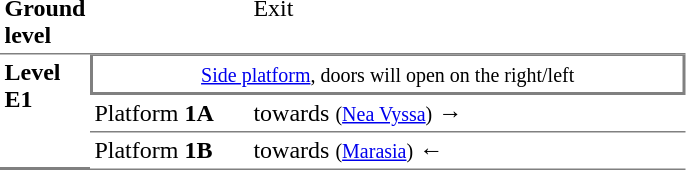<table table border=0 cellspacing=0 cellpadding=3>
<tr>
<td style="border-bottom:solid 1px gray;" width=50 valign=top><strong>Ground level</strong></td>
<td style="border-bottom:solid 1px gray;" width=100 valign=top></td>
<td style="border-bottom:solid 1px gray;" width=285 valign=top>Exit</td>
</tr>
<tr>
<td style="border-bottom:solid 2px gray;" rowspan=3 valign=top><strong>Level<br>Ε1</strong></td>
<td style="border-top:solid 1px gray;border-right:solid 2px gray;border-left:solid 2px gray;border-bottom:solid 2px gray;text-align:center;" colspan=2><small><a href='#'>Side platform</a>, doors will open on the right/left</small></td>
</tr>
<tr>
<td style="border-bottom:solid 1px gray;">Platform <span><strong>1Α</strong></span></td>
<td style="border-bottom:solid 1px gray;">towards  <small>(<a href='#'>Nea Vyssa</a>)</small> →</td>
</tr>
<tr>
<td style="border-bottom:solid 1px gray;">Platform <span><strong>1Β</strong></span></td>
<td style="border-bottom:solid 1px gray;">towards  <small>(<a href='#'>Marasia</a>)</small> ←</td>
</tr>
</table>
